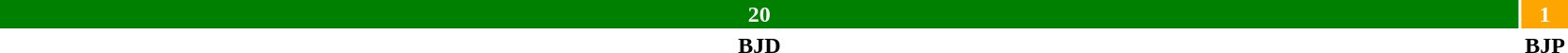<table style="width:88%; text-align:center;">
<tr style="color:white;">
<td style="background:green; width:97%;"><strong>20</strong></td>
<td style="background:orange; width:3%;"><strong>1</strong></td>
</tr>
<tr>
<td><span><strong>BJD</strong></span></td>
<td><span><strong>BJP</strong></span></td>
</tr>
</table>
